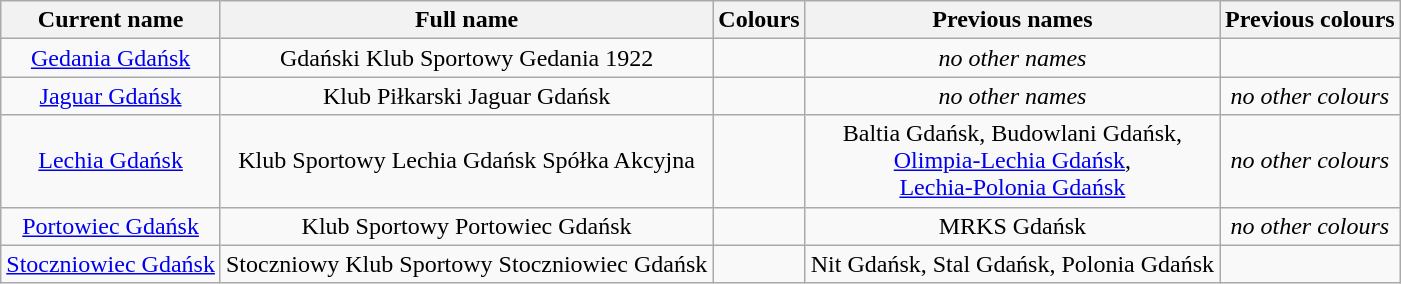<table class="wikitable" style="text-align: center">
<tr>
<th>Current name</th>
<th>Full name</th>
<th>Colours</th>
<th>Previous names</th>
<th>Previous colours</th>
</tr>
<tr>
<td><a href='#'>Gedania Gdańsk</a></td>
<td>Gdański Klub Sportowy Gedania 1922</td>
<td></td>
<td><em>no other names</em></td>
<td></td>
</tr>
<tr>
<td><a href='#'>Jaguar Gdańsk</a></td>
<td>Klub Piłkarski Jaguar Gdańsk</td>
<td></td>
<td><em>no other names</em></td>
<td><em>no other colours</em></td>
</tr>
<tr>
<td><a href='#'>Lechia Gdańsk</a></td>
<td>Klub Sportowy Lechia Gdańsk Spółka Akcyjna</td>
<td></td>
<td>Baltia Gdańsk, Budowlani Gdańsk,<br> <a href='#'>Olimpia-Lechia Gdańsk</a>,<br><a href='#'>Lechia-Polonia Gdańsk</a></td>
<td><em>no other colours</em></td>
</tr>
<tr>
<td><a href='#'>Portowiec Gdańsk</a></td>
<td>Klub Sportowy Portowiec Gdańsk</td>
<td></td>
<td>MRKS Gdańsk</td>
<td><em>no other colours</em></td>
</tr>
<tr>
<td><a href='#'>Stoczniowiec Gdańsk</a></td>
<td>Stoczniowy Klub Sportowy Stoczniowiec Gdańsk</td>
<td></td>
<td>Nit Gdańsk, Stal Gdańsk, Polonia Gdańsk</td>
<td></td>
</tr>
</table>
